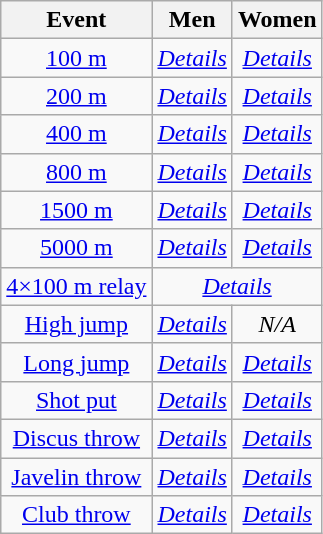<table class="wikitable">
<tr align="center">
<th>Event</th>
<th>Men</th>
<th>Women</th>
</tr>
<tr align="center">
<td><a href='#'>100 m</a></td>
<td><em><a href='#'>Details</a></em></td>
<td><em><a href='#'>Details</a></em></td>
</tr>
<tr align="center">
<td><a href='#'>200 m</a></td>
<td><em><a href='#'>Details</a></em></td>
<td><em><a href='#'>Details</a></em></td>
</tr>
<tr align="center">
<td><a href='#'>400 m</a></td>
<td><em><a href='#'>Details</a></em></td>
<td><em><a href='#'>Details</a></em></td>
</tr>
<tr align="center">
<td><a href='#'>800 m</a></td>
<td><em><a href='#'>Details</a></em></td>
<td><em><a href='#'>Details</a></em></td>
</tr>
<tr align="center">
<td><a href='#'>1500 m</a></td>
<td><em><a href='#'>Details</a></em></td>
<td><em><a href='#'>Details</a></em></td>
</tr>
<tr align="center">
<td><a href='#'>5000 m</a></td>
<td><em><a href='#'>Details</a></em></td>
<td><em><a href='#'>Details</a></em></td>
</tr>
<tr align="center">
<td><a href='#'>4×100 m relay</a></td>
<td colspan="2"><em><a href='#'>Details</a></em></td>
</tr>
<tr align="center">
<td><a href='#'>High jump</a></td>
<td><em><a href='#'>Details</a></em></td>
<td><em>N/A</em></td>
</tr>
<tr align="center">
<td><a href='#'>Long jump</a></td>
<td><em><a href='#'>Details</a></em></td>
<td><em><a href='#'>Details</a></em></td>
</tr>
<tr align="center">
<td><a href='#'>Shot put</a></td>
<td><em><a href='#'>Details</a></em></td>
<td><em><a href='#'>Details</a></em></td>
</tr>
<tr align="center">
<td><a href='#'>Discus throw</a></td>
<td><em><a href='#'>Details</a></em></td>
<td><em><a href='#'>Details</a></em></td>
</tr>
<tr align="center">
<td><a href='#'>Javelin throw</a></td>
<td><em><a href='#'>Details</a></em></td>
<td><em><a href='#'>Details</a></em></td>
</tr>
<tr align="center">
<td><a href='#'>Club throw</a></td>
<td><em><a href='#'>Details</a></em></td>
<td><em><a href='#'>Details</a></em></td>
</tr>
</table>
